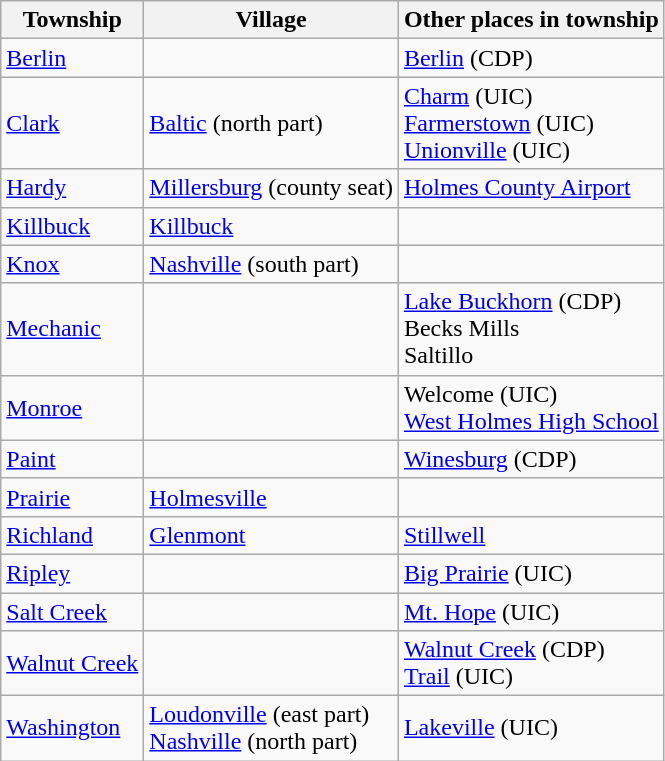<table class="wikitable">
<tr class="hintergrundfarbe6">
<th>Township</th>
<th>Village</th>
<th>Other places in township</th>
</tr>
<tr>
<td><a href='#'>Berlin</a></td>
<td></td>
<td><a href='#'>Berlin</a> (CDP)</td>
</tr>
<tr>
<td><a href='#'>Clark</a></td>
<td><a href='#'>Baltic</a> (north part)</td>
<td><a href='#'>Charm</a> (UIC)<br><a href='#'>Farmerstown</a> (UIC)<br><a href='#'>Unionville</a> (UIC)</td>
</tr>
<tr>
<td><a href='#'>Hardy</a></td>
<td><a href='#'>Millersburg</a> (county seat)</td>
<td><a href='#'>Holmes County Airport</a></td>
</tr>
<tr>
<td><a href='#'>Killbuck</a></td>
<td><a href='#'>Killbuck</a></td>
<td></td>
</tr>
<tr>
<td><a href='#'>Knox</a></td>
<td><a href='#'>Nashville</a> (south part)</td>
<td></td>
</tr>
<tr>
<td><a href='#'>Mechanic</a></td>
<td></td>
<td><a href='#'>Lake Buckhorn</a> (CDP)<br>Becks Mills<br>Saltillo</td>
</tr>
<tr>
<td><a href='#'>Monroe</a></td>
<td></td>
<td>Welcome (UIC)<br><a href='#'>West Holmes High School</a></td>
</tr>
<tr>
<td><a href='#'>Paint</a></td>
<td></td>
<td><a href='#'>Winesburg</a> (CDP)</td>
</tr>
<tr>
<td><a href='#'>Prairie</a></td>
<td><a href='#'>Holmesville</a></td>
<td></td>
</tr>
<tr>
<td><a href='#'>Richland</a></td>
<td><a href='#'>Glenmont</a></td>
<td><a href='#'>Stillwell</a></td>
</tr>
<tr>
<td><a href='#'>Ripley</a></td>
<td></td>
<td><a href='#'>Big Prairie</a> (UIC)</td>
</tr>
<tr>
<td><a href='#'>Salt Creek</a></td>
<td></td>
<td><a href='#'>Mt. Hope</a> (UIC)</td>
</tr>
<tr>
<td><a href='#'>Walnut Creek</a></td>
<td></td>
<td><a href='#'>Walnut Creek</a> (CDP)<br><a href='#'>Trail</a> (UIC)</td>
</tr>
<tr>
<td><a href='#'>Washington</a></td>
<td><a href='#'>Loudonville</a> (east part)<br><a href='#'>Nashville</a> (north part)</td>
<td><a href='#'>Lakeville</a> (UIC)</td>
</tr>
</table>
